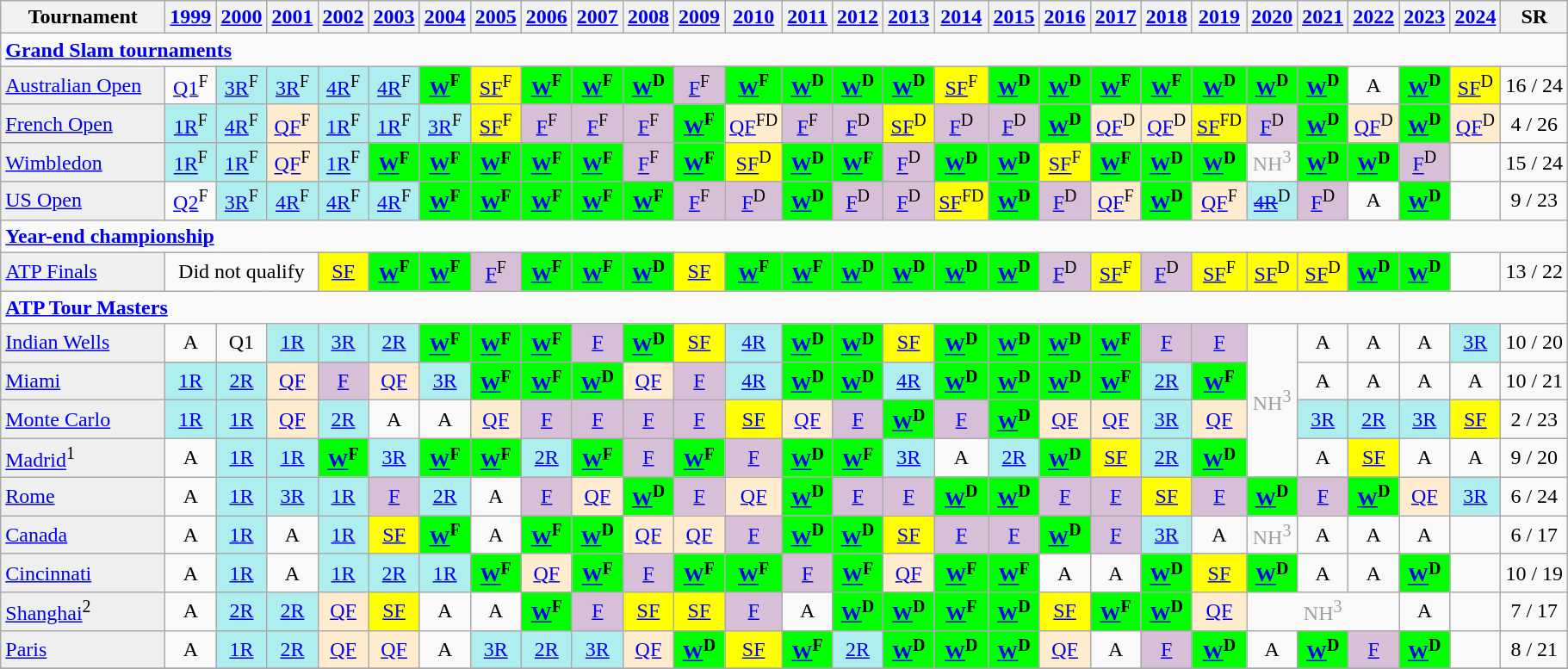<table class="nowrap wikitable" style=text-align:center>
<tr>
<th width="120">Tournament</th>
<th><a href='#'>1999</a></th>
<th><a href='#'>2000</a></th>
<th><a href='#'>2001</a></th>
<th><a href='#'>2002</a></th>
<th><a href='#'>2003</a></th>
<th><a href='#'>2004</a></th>
<th><a href='#'>2005</a></th>
<th><a href='#'>2006</a></th>
<th><a href='#'>2007</a></th>
<th><a href='#'>2008</a></th>
<th><a href='#'>2009</a></th>
<th><a href='#'>2010</a></th>
<th><a href='#'>2011</a></th>
<th><a href='#'>2012</a></th>
<th><a href='#'>2013</a></th>
<th><a href='#'>2014</a></th>
<th><a href='#'>2015</a></th>
<th><a href='#'>2016</a></th>
<th><a href='#'>2017</a></th>
<th><a href='#'>2018</a></th>
<th><a href='#'>2019</a></th>
<th><a href='#'>2020</a></th>
<th><a href='#'>2021</a></th>
<th><a href='#'>2022</a></th>
<th><a href='#'>2023</a></th>
<th><a href='#'>2024</a></th>
<th>SR</th>
</tr>
<tr>
<td colspan=28 align=left><a href='#'><strong>Grand Slam tournaments</strong></a></td>
</tr>
<tr>
<td style="background:#efefef;" align=left><a href='#'>Australian Open</a></td>
<td><a href='#'>Q1</a><sup>F</sup></td>
<td bgcolor=afeeee><a href='#'>3R</a><sup>F</sup></td>
<td bgcolor=afeeee><a href='#'>3R</a><sup>F</sup></td>
<td bgcolor=afeeee><a href='#'>4R</a><sup>F</sup></td>
<td bgcolor=afeeee><a href='#'>4R</a><sup>F</sup></td>
<td bgcolor=lime><a href='#'><strong>W</strong></a><strong><sup>F</sup></strong></td>
<td bgcolor=yellow><a href='#'>SF</a><sup>F</sup></td>
<td bgcolor=lime><a href='#'><strong>W</strong></a><strong><sup>F</sup></strong></td>
<td bgcolor=lime><a href='#'><strong>W</strong></a><strong><sup>F</sup></strong></td>
<td bgcolor=lime><a href='#'><strong>W</strong></a><strong><sup>D</sup></strong></td>
<td bgcolor=thistle><a href='#'>F</a><sup>F</sup></td>
<td bgcolor=lime><a href='#'><strong>W</strong></a><strong><sup>F</sup></strong></td>
<td bgcolor=lime><a href='#'><strong>W</strong></a><strong><sup>D</sup></strong></td>
<td bgcolor=lime><a href='#'><strong>W</strong></a><strong><sup>D</sup></strong></td>
<td bgcolor=lime><a href='#'><strong>W</strong></a><strong><sup>D</sup></strong></td>
<td bgcolor=yellow><a href='#'>SF</a><sup>F</sup></td>
<td bgcolor=lime><a href='#'><strong>W</strong></a><strong><sup>D</sup></strong></td>
<td bgcolor=lime><a href='#'><strong>W</strong></a><strong><sup>D</sup></strong></td>
<td bgcolor=lime><a href='#'><strong>W</strong></a><strong><sup>F</sup></strong></td>
<td bgcolor=lime><a href='#'><strong>W</strong></a><strong><sup>F</sup></strong></td>
<td bgcolor=lime><a href='#'><strong>W</strong></a><strong><sup>D</sup></strong></td>
<td bgcolor=lime><a href='#'><strong>W</strong></a><strong><sup>D</sup></strong></td>
<td bgcolor=lime><a href='#'><strong>W</strong></a><strong><sup>D</sup></strong></td>
<td>A</td>
<td bgcolor=lime><a href='#'><strong>W</strong></a><strong><sup>D</sup></strong></td>
<td bgcolor=yellow><a href='#'>SF</a><sup>D</sup></td>
<td>16 / 24</td>
</tr>
<tr>
<td style="background:#efefef;" align=left><a href='#'>French Open</a></td>
<td bgcolor=afeeee><a href='#'>1R</a><sup>F</sup></td>
<td bgcolor=afeeee><a href='#'>4R</a><sup>F</sup></td>
<td bgcolor=blanchedalmond><a href='#'>QF</a><sup>F</sup></td>
<td bgcolor=afeeee><a href='#'>1R</a><sup>F</sup></td>
<td bgcolor=afeeee><a href='#'>1R</a><sup>F</sup></td>
<td bgcolor=afeeee><a href='#'>3R</a><sup>F</sup></td>
<td bgcolor=yellow><a href='#'>SF</a><sup>F</sup></td>
<td bgcolor=thistle><a href='#'>F</a><sup>F</sup></td>
<td bgcolor=thistle><a href='#'>F</a><sup>F</sup></td>
<td bgcolor=thistle><a href='#'>F</a><sup>F</sup></td>
<td bgcolor=lime><a href='#'><strong>W</strong></a><strong><sup>F</sup></strong></td>
<td bgcolor=blanchedalmond><a href='#'>QF</a><sup>FD</sup></td>
<td bgcolor=thistle><a href='#'>F</a><sup>F</sup></td>
<td bgcolor=thistle><a href='#'>F</a><sup>D</sup></td>
<td bgcolor=yellow><a href='#'>SF</a><sup>D</sup></td>
<td bgcolor=thistle><a href='#'>F</a><sup>D</sup></td>
<td bgcolor=thistle><a href='#'>F</a><sup>D</sup></td>
<td bgcolor=lime><a href='#'><strong>W</strong></a><strong><sup>D</sup></strong></td>
<td bgcolor=blanchedalmond><a href='#'>QF</a><sup>D</sup></td>
<td bgcolor=blanchedalmond><a href='#'>QF</a><sup>D</sup></td>
<td bgcolor=yellow><a href='#'>SF</a><sup>FD</sup></td>
<td bgcolor=thistle><a href='#'>F</a><sup>D</sup></td>
<td bgcolor=lime><a href='#'><strong>W</strong></a><strong><sup>D</sup></strong></td>
<td bgcolor=blanchedalmond><a href='#'>QF</a><sup>D</sup></td>
<td bgcolor=lime><a href='#'><strong>W</strong></a><strong><sup>D</sup></strong></td>
<td bgcolor=blanchedalmond><a href='#'>QF</a><sup>D</sup></td>
<td>4 / 26</td>
</tr>
<tr>
<td style="background:#efefef;" align=left><a href='#'>Wimbledon</a></td>
<td bgcolor=afeeee><a href='#'>1R</a><sup>F</sup></td>
<td bgcolor=afeeee><a href='#'>1R</a><sup>F</sup></td>
<td bgcolor=blanchedalmond><a href='#'>QF</a><sup>F</sup></td>
<td bgcolor=afeeee><a href='#'>1R</a><sup>F</sup></td>
<td bgcolor=lime><a href='#'><strong>W</strong></a><strong><sup>F</sup></strong></td>
<td bgcolor=lime><a href='#'><strong>W</strong></a><strong><sup>F</sup></strong></td>
<td bgcolor=lime><a href='#'><strong>W</strong></a><strong><sup>F</sup></strong></td>
<td bgcolor=lime><a href='#'><strong>W</strong></a><strong><sup>F</sup></strong></td>
<td bgcolor=lime><a href='#'><strong>W</strong></a><strong><sup>F</sup></strong></td>
<td bgcolor=thistle><a href='#'>F</a><sup>F</sup></td>
<td bgcolor=lime><a href='#'><strong>W</strong></a><strong><sup>F</sup></strong></td>
<td bgcolor=yellow><a href='#'>SF</a><sup>D</sup></td>
<td bgcolor=lime><a href='#'><strong>W</strong></a><strong><sup>D</sup></strong></td>
<td bgcolor=lime><a href='#'><strong>W</strong></a><strong><sup>F</sup></strong></td>
<td bgcolor=thistle><a href='#'>F</a><sup>D</sup></td>
<td bgcolor=lime><a href='#'><strong>W</strong></a><strong><sup>D</sup></strong></td>
<td bgcolor=lime><a href='#'><strong>W</strong></a><strong><sup>D</sup></strong></td>
<td bgcolor=yellow><a href='#'>SF</a><sup>F</sup></td>
<td bgcolor=lime><a href='#'><strong>W</strong></a><strong><sup>F</sup></strong></td>
<td bgcolor=lime><a href='#'><strong>W</strong></a><strong><sup>D</sup></strong></td>
<td bgcolor=lime><a href='#'><strong>W</strong></a><strong><sup>D</sup></strong></td>
<td style=color:#9f9f9f>NH<sup>3</sup></td>
<td bgcolor=lime><a href='#'><strong>W</strong></a><strong><sup>D</sup></strong></td>
<td bgcolor=lime><a href='#'><strong>W</strong></a><strong><sup>D</sup></strong></td>
<td bgcolor=thistle><a href='#'>F</a><sup>D</sup></td>
<td></td>
<td>15 / 24</td>
</tr>
<tr>
<td style="background:#efefef;" align=left><a href='#'>US Open</a></td>
<td><a href='#'>Q2</a><sup>F</sup></td>
<td bgcolor=afeeee><a href='#'>3R</a><sup>F</sup></td>
<td bgcolor=afeeee><a href='#'>4R</a><sup>F</sup></td>
<td bgcolor=afeeee><a href='#'>4R</a><sup>F</sup></td>
<td bgcolor=afeeee><a href='#'>4R</a><sup>F</sup></td>
<td bgcolor=lime><a href='#'><strong>W</strong></a><strong><sup>F</sup></strong></td>
<td bgcolor=lime><a href='#'><strong>W</strong></a><strong><sup>F</sup></strong></td>
<td bgcolor=lime><a href='#'><strong>W</strong></a><strong><sup>F</sup></strong></td>
<td bgcolor=lime><a href='#'><strong>W</strong></a><strong><sup>F</sup></strong></td>
<td bgcolor=lime><a href='#'><strong>W</strong></a><strong><sup>F</sup></strong></td>
<td bgcolor=thistle><a href='#'>F</a><sup>F</sup></td>
<td bgcolor=thistle><a href='#'>F</a><sup>D</sup></td>
<td bgcolor=lime><a href='#'><strong>W</strong></a><strong><sup>D</sup></strong></td>
<td bgcolor=thistle><a href='#'>F</a><sup>D</sup></td>
<td bgcolor=thistle><a href='#'>F</a><sup>D</sup></td>
<td bgcolor=yellow><a href='#'>SF</a><sup>FD</sup></td>
<td bgcolor=lime><a href='#'><strong>W</strong></a><strong><sup>D</sup></strong></td>
<td bgcolor=thistle><a href='#'>F</a><sup>D</sup></td>
<td bgcolor=blanchedalmond><a href='#'>QF</a><sup>F</sup></td>
<td bgcolor=lime><a href='#'><strong>W</strong></a><strong><sup>D</sup></strong></td>
<td bgcolor=blanchedalmond><a href='#'>QF</a><sup>F</sup></td>
<td bgcolor=afeeee><a href='#'><s>4R</s></a><sup>D</sup></td>
<td bgcolor=thistle><a href='#'>F</a><sup>D</sup></td>
<td>A</td>
<td bgcolor=lime><a href='#'><strong>W</strong></a><strong><sup>D</sup></strong></td>
<td></td>
<td>9 / 23</td>
</tr>
<tr>
<td colspan="28" style="text-align:left;"><strong><a href='#'>Year-end championship</a></strong></td>
</tr>
<tr>
<td style="background:#efefef;" align=left><a href='#'>ATP Finals</a></td>
<td colspan=3>Did not qualify</td>
<td style="background:yellow;"><a href='#'>SF</a></td>
<td bgcolor=lime><a href='#'><strong>W</strong></a><strong><sup>F</sup></strong></td>
<td bgcolor=lime><a href='#'><strong>W</strong></a><strong><sup>F</sup></strong></td>
<td style="background:thistle;"><a href='#'>F</a><sup>F</sup></td>
<td bgcolor=lime><a href='#'><strong>W</strong></a><strong><sup>F</sup></strong></td>
<td bgcolor=lime><a href='#'><strong>W</strong></a><strong><sup>F</sup></strong></td>
<td bgcolor=lime><a href='#'><strong>W</strong></a><strong><sup>D</sup></strong></td>
<td style="background:yellow;"><a href='#'>SF</a></td>
<td bgcolor=lime><a href='#'><strong>W</strong></a><strong><sup>F</sup></strong></td>
<td bgcolor=lime><a href='#'><strong>W</strong></a><strong><sup>F</sup></strong></td>
<td bgcolor=lime><a href='#'><strong>W</strong></a><strong><sup>D</sup></strong></td>
<td bgcolor=lime><a href='#'><strong>W</strong></a><strong><sup>D</sup></strong></td>
<td bgcolor=lime><a href='#'><strong>W</strong></a><strong><sup>D</sup></strong></td>
<td bgcolor=lime><a href='#'><strong>W</strong></a><strong><sup>D</sup></strong></td>
<td style="background:thistle;"><a href='#'>F</a><sup>D</sup></td>
<td style="background:yellow;"><a href='#'>SF</a><sup>F</sup></td>
<td bgcolor=thistle><a href='#'>F</a><sup>D</sup></td>
<td style="background:yellow;"><a href='#'>SF</a><sup>F</sup></td>
<td style="background:yellow;"><a href='#'>SF</a><sup>D</sup></td>
<td style="background:yellow;"><a href='#'>SF</a><sup>D</sup></td>
<td bgcolor=lime><a href='#'><strong>W</strong></a><strong><sup>D</sup></strong></td>
<td bgcolor=lime><a href='#'><strong>W</strong></a><strong><sup>D</sup></strong></td>
<td></td>
<td>13 / 22</td>
</tr>
<tr>
<td colspan="28" style="text-align:left;"><strong><a href='#'>ATP Tour Masters</a></strong></td>
</tr>
<tr>
<td style="background:#efefef;" align=left><a href='#'>Indian Wells</a></td>
<td>A</td>
<td>Q1</td>
<td bgcolor=afeeee><a href='#'>1R</a></td>
<td bgcolor=afeeee><a href='#'>3R</a></td>
<td bgcolor=afeeee><a href='#'>2R</a></td>
<td bgcolor=lime><a href='#'><strong>W</strong></a><strong><sup>F</sup></strong></td>
<td bgcolor=lime><a href='#'><strong>W</strong></a><strong><sup>F</sup></strong></td>
<td bgcolor=lime><a href='#'><strong>W</strong></a><strong><sup>F</sup></strong></td>
<td bgcolor=thistle><a href='#'>F</a></td>
<td bgcolor=lime><a href='#'><strong>W</strong></a><strong><sup>D</sup></strong></td>
<td bgcolor=yellow><a href='#'>SF</a></td>
<td bgcolor=afeeee><a href='#'>4R</a></td>
<td bgcolor=lime><a href='#'><strong>W</strong></a><strong><sup>D</sup></strong></td>
<td bgcolor=lime><a href='#'><strong>W</strong></a><strong><sup>D</sup></strong></td>
<td bgcolor=yellow><a href='#'>SF</a></td>
<td bgcolor=lime><a href='#'><strong>W</strong></a><strong><sup>D</sup></strong></td>
<td bgcolor=lime><a href='#'><strong>W</strong></a><strong><sup>D</sup></strong></td>
<td bgcolor=lime><a href='#'><strong>W</strong></a><strong><sup>D</sup></strong></td>
<td bgcolor=lime><a href='#'><strong>W</strong></a><strong><sup>F</sup></strong></td>
<td bgcolor=thistle><a href='#'>F</a></td>
<td bgcolor=thistle><a href='#'>F</a></td>
<td rowspan="4" style="color:#9f9f9f">NH<sup>3</sup></td>
<td>A</td>
<td>A</td>
<td>A</td>
<td bgcolor=afeeee><a href='#'>3R</a></td>
<td>10 / 20</td>
</tr>
<tr>
<td style="background:#efefef;" align=left><a href='#'>Miami</a></td>
<td bgcolor=afeeee><a href='#'>1R</a></td>
<td bgcolor=afeeee><a href='#'>2R</a></td>
<td style="background:blanchedalmond;"><a href='#'>QF</a></td>
<td style="background:thistle;"><a href='#'>F</a></td>
<td style="background:blanchedalmond;"><a href='#'>QF</a></td>
<td bgcolor=afeeee><a href='#'>3R</a></td>
<td bgcolor=lime><a href='#'><strong>W</strong></a><strong><sup>F</sup></strong></td>
<td bgcolor=lime><a href='#'><strong>W</strong></a><strong><sup>F</sup></strong></td>
<td bgcolor=lime><a href='#'><strong>W</strong></a><strong><sup>D</sup></strong></td>
<td style="background:blanchedalmond;"><a href='#'>QF</a></td>
<td bgcolor=thistle><a href='#'>F</a></td>
<td bgcolor=afeeee><a href='#'>4R</a></td>
<td bgcolor=lime><a href='#'><strong>W</strong></a><strong><sup>D</sup></strong></td>
<td bgcolor=lime><a href='#'><strong>W</strong></a><strong><sup>D</sup></strong></td>
<td bgcolor=afeeee><a href='#'>4R</a></td>
<td bgcolor=lime><a href='#'><strong>W</strong></a><strong><sup>D</sup></strong></td>
<td bgcolor=lime><a href='#'><strong>W</strong></a><strong><sup>D</sup></strong></td>
<td bgcolor=lime><a href='#'><strong>W</strong></a><strong><sup>D</sup></strong></td>
<td bgcolor=lime><a href='#'><strong>W</strong></a><strong><sup>F</sup></strong></td>
<td bgcolor=afeeee><a href='#'>2R</a></td>
<td bgcolor=lime><a href='#'><strong>W</strong></a><strong><sup>F</sup></strong></td>
<td>A</td>
<td>A</td>
<td>A</td>
<td>A</td>
<td>10 / 21</td>
</tr>
<tr>
<td style="background:#efefef;" align=left><a href='#'>Monte Carlo</a></td>
<td bgcolor=afeeee><a href='#'>1R</a></td>
<td bgcolor=afeeee><a href='#'>1R</a></td>
<td style="background:blanchedalmond;"><a href='#'>QF</a></td>
<td bgcolor=afeeee><a href='#'>2R</a></td>
<td>A</td>
<td>A</td>
<td style="background:blanchedalmond;"><a href='#'>QF</a></td>
<td bgcolor=thistle><a href='#'>F</a></td>
<td bgcolor=thistle><a href='#'>F</a></td>
<td bgcolor=thistle><a href='#'>F</a></td>
<td bgcolor=thistle><a href='#'>F</a></td>
<td bgcolor=yellow><a href='#'>SF</a></td>
<td style="background:blanchedalmond;"><a href='#'>QF</a></td>
<td bgcolor=thistle><a href='#'>F</a></td>
<td bgcolor=lime><a href='#'><strong>W</strong></a><strong><sup>D</sup></strong></td>
<td bgcolor=thistle><a href='#'>F</a></td>
<td bgcolor=lime><a href='#'><strong>W</strong></a><strong><sup>D</sup></strong></td>
<td style="background:blanchedalmond;"><a href='#'>QF</a></td>
<td style="background:blanchedalmond;"><a href='#'>QF</a></td>
<td bgcolor=afeeee><a href='#'>3R</a></td>
<td style="background:blanchedalmond;"><a href='#'>QF</a></td>
<td bgcolor=afeeee><a href='#'>3R</a></td>
<td bgcolor=afeeee><a href='#'>2R</a></td>
<td bgcolor=afeeee><a href='#'>3R</a></td>
<td bgcolor=yellow><a href='#'>SF</a></td>
<td>2 / 23</td>
</tr>
<tr>
<td style="background:#efefef;" align=left><a href='#'>Madrid</a><sup>1</sup></td>
<td>A</td>
<td bgcolor=afeeee><a href='#'>1R</a></td>
<td bgcolor=afeeee><a href='#'>1R</a></td>
<td bgcolor=lime><a href='#'><strong>W</strong></a><strong><sup>F</sup></strong></td>
<td bgcolor=afeeee><a href='#'>3R</a></td>
<td bgcolor=lime><a href='#'><strong>W</strong></a><strong><sup>F</sup></strong></td>
<td bgcolor=lime><a href='#'><strong>W</strong></a><strong><sup>F</sup></strong></td>
<td bgcolor=afeeee><a href='#'>2R</a></td>
<td bgcolor=lime><a href='#'><strong>W</strong></a><strong><sup>F</sup></strong></td>
<td bgcolor=thistle><a href='#'>F</a></td>
<td bgcolor=lime><a href='#'><strong>W</strong></a><strong><sup>F</sup></strong></td>
<td bgcolor=thistle><a href='#'>F</a></td>
<td bgcolor=lime><a href='#'><strong>W</strong></a><strong><sup>D</sup></strong></td>
<td bgcolor=lime><a href='#'><strong>W</strong></a><strong><sup>F</sup></strong></td>
<td bgcolor=afeeee><a href='#'>3R</a></td>
<td>A</td>
<td bgcolor=afeeee><a href='#'>2R</a></td>
<td bgcolor=lime><a href='#'><strong>W</strong></a><strong><sup>D</sup></strong></td>
<td bgcolor=yellow><a href='#'>SF</a></td>
<td bgcolor=afeeee><a href='#'>2R</a></td>
<td bgcolor=lime><a href='#'><strong>W</strong></a><strong><sup>D</sup></strong></td>
<td>A</td>
<td bgcolor=yellow><a href='#'>SF</a></td>
<td>A</td>
<td>A</td>
<td>9 / 20</td>
</tr>
<tr>
<td style="background:#efefef;" align=left><a href='#'>Rome</a></td>
<td>A</td>
<td bgcolor=afeeee><a href='#'>1R</a></td>
<td bgcolor=afeeee><a href='#'>3R</a></td>
<td bgcolor=afeeee><a href='#'>1R</a></td>
<td style="background:thistle;"><a href='#'>F</a></td>
<td bgcolor=afeeee><a href='#'>2R</a></td>
<td>A</td>
<td bgcolor=thistle><a href='#'>F</a></td>
<td style="background:blanchedalmond;"><a href='#'>QF</a></td>
<td bgcolor=lime><a href='#'><strong>W</strong></a><strong><sup>D</sup></strong></td>
<td bgcolor=thistle><a href='#'>F</a></td>
<td style="background:blanchedalmond;"><a href='#'>QF</a></td>
<td bgcolor=lime><a href='#'><strong>W</strong></a><strong><sup>D</sup></strong></td>
<td bgcolor=thistle><a href='#'>F</a></td>
<td bgcolor=thistle><a href='#'>F</a></td>
<td bgcolor=lime><a href='#'><strong>W</strong></a><strong><sup>D</sup></strong></td>
<td bgcolor=lime><a href='#'><strong>W</strong></a><strong><sup>D</sup></strong></td>
<td bgcolor=thistle><a href='#'>F</a></td>
<td bgcolor=thistle><a href='#'>F</a></td>
<td bgcolor=yellow><a href='#'>SF</a></td>
<td bgcolor=thistle><a href='#'>F</a></td>
<td bgcolor=lime><a href='#'><strong>W</strong></a><strong><sup>D</sup></strong></td>
<td bgcolor=thistle><a href='#'>F</a></td>
<td bgcolor=lime><a href='#'><strong>W</strong></a><strong><sup>D</sup></strong></td>
<td bgcolor=ffebcd><a href='#'>QF</a></td>
<td bgcolor=afeeee><a href='#'>3R</a></td>
<td>6 / 24</td>
</tr>
<tr>
<td style="background:#efefef;" align=left><a href='#'>Canada</a></td>
<td>A</td>
<td bgcolor=afeeee><a href='#'>1R</a></td>
<td>A</td>
<td bgcolor=afeeee><a href='#'>1R</a></td>
<td style="background:yellow;"><a href='#'>SF</a></td>
<td bgcolor=lime><a href='#'><strong>W</strong></a><strong><sup>F</sup></strong></td>
<td>A</td>
<td bgcolor=lime><a href='#'><strong>W</strong></a><strong><sup>F</sup></strong></td>
<td bgcolor=lime><a href='#'><strong>W</strong></a><strong><sup>D</sup></strong></td>
<td style="background:blanchedalmond;"><a href='#'>QF</a></td>
<td style="background:blanchedalmond;"><a href='#'>QF</a></td>
<td style="background:thistle;"><a href='#'>F</a></td>
<td bgcolor=lime><a href='#'><strong>W</strong></a><strong><sup>D</sup></strong></td>
<td bgcolor=lime><a href='#'><strong>W</strong></a><strong><sup>D</sup></strong></td>
<td bgcolor=yellow><a href='#'>SF</a></td>
<td style="background:thistle;"><a href='#'>F</a></td>
<td style="background:thistle;"><a href='#'>F</a></td>
<td bgcolor=lime><a href='#'><strong>W</strong></a><strong><sup>D</sup></strong></td>
<td style="background:thistle;"><a href='#'>F</a></td>
<td bgcolor=afeeee><a href='#'>3R</a></td>
<td>A</td>
<td style=color:#9f9f9f>NH<sup>3</sup></td>
<td>A</td>
<td>A</td>
<td>A</td>
<td></td>
<td>6 / 17</td>
</tr>
<tr>
<td style="background:#efefef;" align=left><a href='#'>Cincinnati</a></td>
<td>A</td>
<td bgcolor=afeeee><a href='#'>1R</a></td>
<td>A</td>
<td bgcolor=afeeee><a href='#'>1R</a></td>
<td bgcolor=afeeee><a href='#'>2R</a></td>
<td bgcolor=afeeee><a href='#'>1R</a></td>
<td bgcolor=lime><a href='#'><strong>W</strong></a><strong><sup>F</sup></strong></td>
<td bgcolor=ffebcd><a href='#'>QF</a></td>
<td bgcolor=lime><a href='#'><strong>W</strong></a><strong><sup>F</sup></strong></td>
<td bgcolor=thistle><a href='#'>F</a></td>
<td bgcolor=lime><a href='#'><strong>W</strong></a><strong><sup>F</sup></strong></td>
<td bgcolor=lime><a href='#'><strong>W</strong></a><strong><sup>F</sup></strong></td>
<td bgcolor=thistle><a href='#'>F</a></td>
<td bgcolor=lime><a href='#'><strong>W</strong></a><strong><sup>F</sup></strong></td>
<td bgcolor=ffebcd><a href='#'>QF</a></td>
<td bgcolor=lime><a href='#'><strong>W</strong></a><strong><sup>F</sup></strong></td>
<td bgcolor=lime><a href='#'><strong>W</strong></a><strong><sup>F</sup></strong></td>
<td>A</td>
<td>A</td>
<td bgcolor=lime><a href='#'><strong>W</strong></a><strong><sup>D</sup></strong></td>
<td bgcolor=yellow><a href='#'>SF</a></td>
<td bgcolor=lime><a href='#'><strong>W</strong></a><strong><sup>D</sup></strong></td>
<td>A</td>
<td>A</td>
<td bgcolor=lime><a href='#'><strong>W</strong></a><strong><sup>D</sup></strong></td>
<td></td>
<td>10 / 19</td>
</tr>
<tr>
<td style="background:#efefef;" align=left><a href='#'>Shanghai</a><sup>2</sup></td>
<td>A</td>
<td bgcolor=afeeee><a href='#'>2R</a></td>
<td bgcolor=afeeee><a href='#'>2R</a></td>
<td style="background:blanchedalmond;"><a href='#'>QF</a></td>
<td style="background:yellow;"><a href='#'>SF</a></td>
<td>A</td>
<td>A</td>
<td bgcolor=lime><a href='#'><strong>W</strong></a><strong><sup>F</sup></strong></td>
<td style="background:thistle;"><a href='#'>F</a></td>
<td style="background:yellow;"><a href='#'>SF</a></td>
<td style="background:yellow;"><a href='#'>SF</a></td>
<td style="background:thistle;"><a href='#'>F</a></td>
<td>A</td>
<td bgcolor=lime><a href='#'><strong>W</strong></a><strong><sup>D</sup></strong></td>
<td bgcolor=lime><a href='#'><strong>W</strong></a><strong><sup>D</sup></strong></td>
<td bgcolor=lime><a href='#'><strong>W</strong></a><strong><sup>F</sup></strong></td>
<td bgcolor=lime><a href='#'><strong>W</strong></a><strong><sup>D</sup></strong></td>
<td style="background:yellow;"><a href='#'>SF</a></td>
<td bgcolor=lime><a href='#'><strong>W</strong></a><strong><sup>F</sup></strong></td>
<td bgcolor=lime><a href='#'><strong>W</strong></a><strong><sup>D</sup></strong></td>
<td bgcolor=blanchedalmond><a href='#'>QF</a></td>
<td colspan=3 style=color:#9f9f9f>NH<sup>3</sup></td>
<td>A</td>
<td></td>
<td>7 / 17</td>
</tr>
<tr>
<td style="background:#efefef;" align=left><a href='#'>Paris</a></td>
<td>A</td>
<td bgcolor=afeeee><a href='#'>1R</a></td>
<td bgcolor=afeeee><a href='#'>2R</a></td>
<td style="background:blanchedalmond;"><a href='#'>QF</a></td>
<td style="background:blanchedalmond;"><a href='#'>QF</a></td>
<td>A</td>
<td bgcolor=afeeee><a href='#'>3R</a></td>
<td bgcolor=afeeee><a href='#'>2R</a></td>
<td bgcolor=afeeee><a href='#'>3R</a></td>
<td style="background:blanchedalmond;"><a href='#'>QF</a></td>
<td bgcolor=lime><a href='#'><strong>W</strong></a><strong><sup>D</sup></strong></td>
<td style="background:yellow;"><a href='#'>SF</a></td>
<td bgcolor=lime><a href='#'><strong>W</strong></a><strong><sup>F</sup></strong></td>
<td bgcolor=afeeee><a href='#'>2R</a></td>
<td bgcolor=lime><a href='#'><strong>W</strong></a><strong><sup>D</sup></strong></td>
<td bgcolor=lime><a href='#'><strong>W</strong></a><strong><sup>D</sup></strong></td>
<td bgcolor=lime><a href='#'><strong>W</strong></a><strong><sup>D</sup></strong></td>
<td bgcolor=ffebcd><a href='#'>QF</a></td>
<td>A</td>
<td bgcolor=thistle><a href='#'>F</a></td>
<td bgcolor=lime><a href='#'><strong>W</strong></a><strong><sup>D</sup></strong></td>
<td>A</td>
<td bgcolor=lime><a href='#'><strong>W</strong></a><strong><sup>D</sup></strong></td>
<td bgcolor=thistle><a href='#'>F</a></td>
<td bgcolor=lime><a href='#'><strong>W</strong></a><strong><sup>D</sup></strong></td>
<td></td>
<td>8 / 21</td>
</tr>
<tr>
</tr>
</table>
